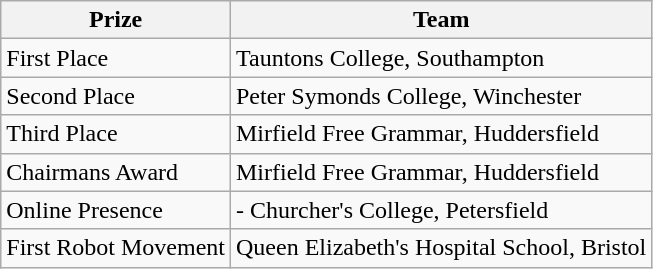<table class="wikitable">
<tr>
<th>Prize</th>
<th>Team</th>
</tr>
<tr>
<td>First Place</td>
<td>Tauntons College, Southampton</td>
</tr>
<tr>
<td>Second Place</td>
<td>Peter Symonds College, Winchester</td>
</tr>
<tr>
<td>Third Place</td>
<td>Mirfield Free Grammar, Huddersfield</td>
</tr>
<tr>
<td>Chairmans Award</td>
<td>Mirfield Free Grammar, Huddersfield</td>
</tr>
<tr>
<td>Online Presence</td>
<td> - Churcher's College, Petersfield</td>
</tr>
<tr>
<td>First Robot Movement</td>
<td>Queen Elizabeth's Hospital School, Bristol</td>
</tr>
</table>
